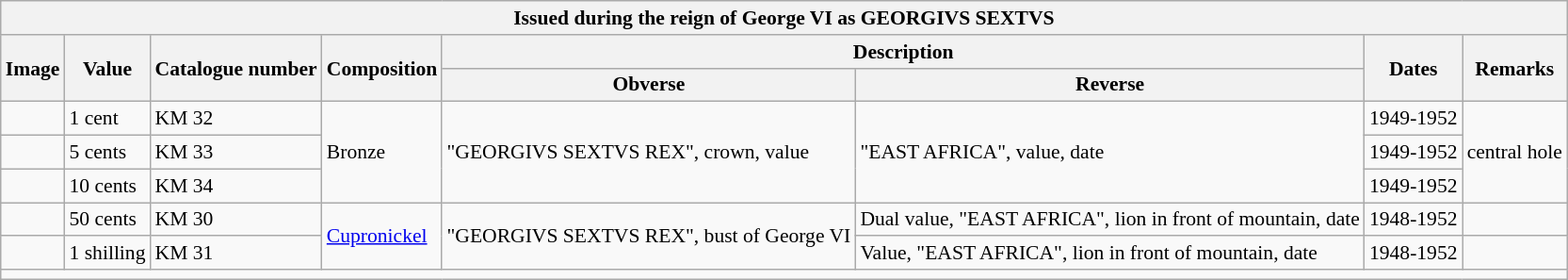<table class="wikitable" style="font-size: 90%">
<tr>
<th colspan="9">Issued during the reign of George VI as GEORGIVS SEXTVS</th>
</tr>
<tr>
<th rowspan="2">Image</th>
<th rowspan="2">Value</th>
<th rowspan="2">Catalogue number</th>
<th rowspan="2">Composition</th>
<th colspan="2">Description</th>
<th rowspan="2">Dates</th>
<th rowspan="2">Remarks</th>
</tr>
<tr>
<th>Obverse</th>
<th>Reverse</th>
</tr>
<tr>
<td align="center"></td>
<td>1 cent</td>
<td>KM 32</td>
<td rowspan="3">Bronze</td>
<td rowspan="3">"GEORGIVS SEXTVS REX", crown, value</td>
<td rowspan="3">"EAST AFRICA", value, date</td>
<td>1949-1952</td>
<td rowspan="3">central hole</td>
</tr>
<tr>
<td align="center"></td>
<td>5 cents</td>
<td>KM 33</td>
<td>1949-1952</td>
</tr>
<tr>
<td align="center"></td>
<td>10 cents</td>
<td>KM 34</td>
<td>1949-1952</td>
</tr>
<tr>
<td align="center"></td>
<td>50 cents<br></td>
<td>KM 30</td>
<td rowspan="2"><a href='#'>Cupronickel</a></td>
<td rowspan="2">"GEORGIVS SEXTVS REX", bust of George VI</td>
<td>Dual value, "EAST AFRICA", lion in front of mountain, date</td>
<td>1948-1952</td>
<td></td>
</tr>
<tr>
<td align="center"></td>
<td>1 shilling</td>
<td>KM 31</td>
<td>Value, "EAST AFRICA", lion in front of mountain, date</td>
<td>1948-1952</td>
<td></td>
</tr>
<tr>
<td colspan="9"></td>
</tr>
</table>
